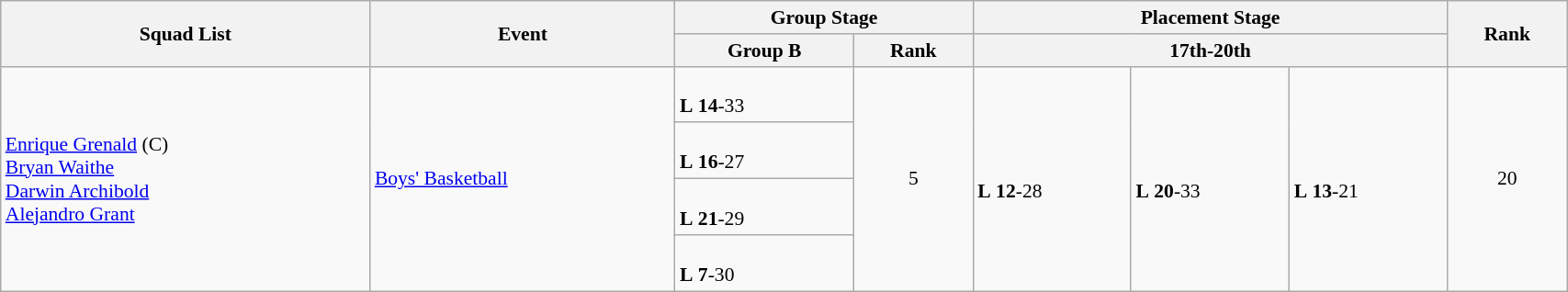<table class="wikitable" width="90%" style="text-align:left; font-size:90%">
<tr>
<th rowspan="2">Squad List</th>
<th rowspan="2">Event</th>
<th colspan="2">Group Stage</th>
<th colspan="3">Placement Stage</th>
<th rowspan="2">Rank</th>
</tr>
<tr>
<th>Group B</th>
<th>Rank</th>
<th colspan="3">17th-20th</th>
</tr>
<tr>
<td rowspan="4"><a href='#'>Enrique Grenald</a> (C)<br><a href='#'>Bryan Waithe</a><br><a href='#'>Darwin Archibold</a><br><a href='#'>Alejandro Grant</a></td>
<td rowspan="4"><a href='#'>Boys' Basketball</a></td>
<td><br> <strong>L</strong> <strong>14</strong>-33</td>
<td rowspan="4" align=center>5</td>
<td rowspan="4"> <br> <strong>L</strong> <strong>12</strong>-28</td>
<td rowspan="4"> <br> <strong>L</strong> <strong>20</strong>-33</td>
<td rowspan="4"> <br> <strong>L</strong> <strong>13</strong>-21</td>
<td rowspan="4" align="center">20</td>
</tr>
<tr>
<td><br> <strong>L</strong> <strong>16</strong>-27</td>
</tr>
<tr>
<td><br> <strong>L</strong> <strong>21</strong>-29</td>
</tr>
<tr>
<td><br> <strong>L</strong> <strong>7</strong>-30</td>
</tr>
</table>
